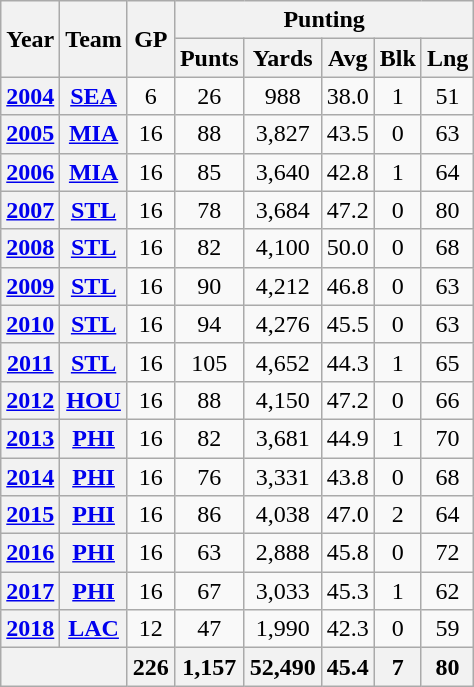<table class="wikitable" style="text-align:center">
<tr>
<th rowspan="2">Year</th>
<th rowspan="2">Team</th>
<th rowspan="2">GP</th>
<th colspan="5">Punting</th>
</tr>
<tr>
<th>Punts</th>
<th>Yards</th>
<th>Avg</th>
<th>Blk</th>
<th>Lng</th>
</tr>
<tr>
<th><a href='#'>2004</a></th>
<th><a href='#'>SEA</a></th>
<td>6</td>
<td>26</td>
<td>988</td>
<td>38.0</td>
<td>1</td>
<td>51</td>
</tr>
<tr>
<th><a href='#'>2005</a></th>
<th><a href='#'>MIA</a></th>
<td>16</td>
<td>88</td>
<td>3,827</td>
<td>43.5</td>
<td>0</td>
<td>63</td>
</tr>
<tr>
<th><a href='#'>2006</a></th>
<th><a href='#'>MIA</a></th>
<td>16</td>
<td>85</td>
<td>3,640</td>
<td>42.8</td>
<td>1</td>
<td>64</td>
</tr>
<tr>
<th><a href='#'>2007</a></th>
<th><a href='#'>STL</a></th>
<td>16</td>
<td>78</td>
<td>3,684</td>
<td>47.2</td>
<td>0</td>
<td>80</td>
</tr>
<tr>
<th><a href='#'>2008</a></th>
<th><a href='#'>STL</a></th>
<td>16</td>
<td>82</td>
<td>4,100</td>
<td>50.0</td>
<td>0</td>
<td>68</td>
</tr>
<tr>
<th><a href='#'>2009</a></th>
<th><a href='#'>STL</a></th>
<td>16</td>
<td>90</td>
<td>4,212</td>
<td>46.8</td>
<td>0</td>
<td>63</td>
</tr>
<tr>
<th><a href='#'>2010</a></th>
<th><a href='#'>STL</a></th>
<td>16</td>
<td>94</td>
<td>4,276</td>
<td>45.5</td>
<td>0</td>
<td>63</td>
</tr>
<tr>
<th><a href='#'>2011</a></th>
<th><a href='#'>STL</a></th>
<td>16</td>
<td>105</td>
<td>4,652</td>
<td>44.3</td>
<td>1</td>
<td>65</td>
</tr>
<tr>
<th><a href='#'>2012</a></th>
<th><a href='#'>HOU</a></th>
<td>16</td>
<td>88</td>
<td>4,150</td>
<td>47.2</td>
<td>0</td>
<td>66</td>
</tr>
<tr>
<th><a href='#'>2013</a></th>
<th><a href='#'>PHI</a></th>
<td>16</td>
<td>82</td>
<td>3,681</td>
<td>44.9</td>
<td>1</td>
<td>70</td>
</tr>
<tr>
<th><a href='#'>2014</a></th>
<th><a href='#'>PHI</a></th>
<td>16</td>
<td>76</td>
<td>3,331</td>
<td>43.8</td>
<td>0</td>
<td>68</td>
</tr>
<tr>
<th><a href='#'>2015</a></th>
<th><a href='#'>PHI</a></th>
<td>16</td>
<td>86</td>
<td>4,038</td>
<td>47.0</td>
<td>2</td>
<td>64</td>
</tr>
<tr>
<th><a href='#'>2016</a></th>
<th><a href='#'>PHI</a></th>
<td>16</td>
<td>63</td>
<td>2,888</td>
<td>45.8</td>
<td>0</td>
<td>72</td>
</tr>
<tr>
<th><a href='#'>2017</a></th>
<th><a href='#'>PHI</a></th>
<td>16</td>
<td>67</td>
<td>3,033</td>
<td>45.3</td>
<td>1</td>
<td>62</td>
</tr>
<tr>
<th><a href='#'>2018</a></th>
<th><a href='#'>LAC</a></th>
<td>12</td>
<td>47</td>
<td>1,990</td>
<td>42.3</td>
<td>0</td>
<td>59</td>
</tr>
<tr>
<th colspan="2"></th>
<th>226</th>
<th>1,157</th>
<th>52,490</th>
<th>45.4</th>
<th>7</th>
<th>80</th>
</tr>
</table>
